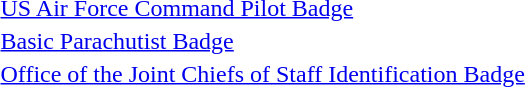<table>
<tr>
<td></td>
<td><a href='#'>US Air Force Command Pilot Badge</a></td>
</tr>
<tr>
<td></td>
<td><a href='#'>Basic Parachutist Badge</a></td>
</tr>
<tr>
<td></td>
<td><a href='#'>Office of the Joint Chiefs of Staff Identification Badge</a></td>
</tr>
</table>
